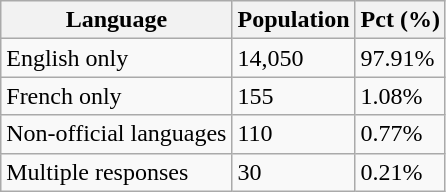<table class="wikitable">
<tr>
<th>Language</th>
<th>Population</th>
<th>Pct (%)</th>
</tr>
<tr>
<td>English only</td>
<td>14,050</td>
<td>97.91%</td>
</tr>
<tr>
<td>French only</td>
<td>155</td>
<td>1.08%</td>
</tr>
<tr>
<td>Non-official languages</td>
<td>110</td>
<td>0.77%</td>
</tr>
<tr>
<td>Multiple responses</td>
<td>30</td>
<td>0.21%</td>
</tr>
</table>
